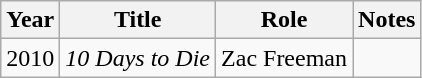<table class="wikitable sortable">
<tr>
<th>Year</th>
<th>Title</th>
<th>Role</th>
<th>Notes</th>
</tr>
<tr>
<td>2010</td>
<td><em>10 Days to Die</em></td>
<td>Zac Freeman</td>
<td></td>
</tr>
</table>
